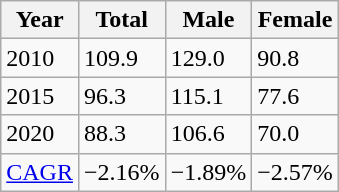<table class="wikitable">
<tr>
<th>Year</th>
<th>Total</th>
<th>Male</th>
<th>Female</th>
</tr>
<tr>
<td>2010</td>
<td>109.9</td>
<td>129.0</td>
<td>90.8</td>
</tr>
<tr>
<td>2015</td>
<td>96.3</td>
<td>115.1</td>
<td>77.6</td>
</tr>
<tr>
<td>2020</td>
<td>88.3</td>
<td>106.6</td>
<td>70.0</td>
</tr>
<tr>
<td><a href='#'>CAGR</a></td>
<td>−2.16%</td>
<td>−1.89%</td>
<td>−2.57%</td>
</tr>
</table>
